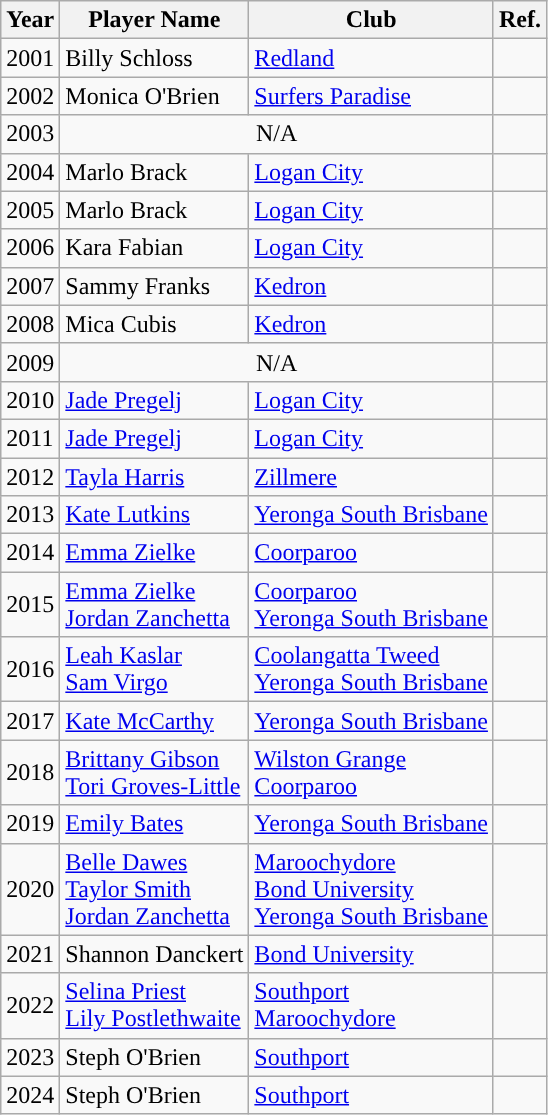<table class="wikitable sortable">
<tr>
<th>Year</th>
<th>Player Name</th>
<th>Club</th>
<th class="unsortable">Ref.</th>
</tr>
<tr>
<td>2001</td>
<td>Billy Schloss</td>
<td><a href='#'>Redland</a></td>
<td></td>
</tr>
<tr>
<td>2002</td>
<td>Monica O'Brien</td>
<td><a href='#'>Surfers Paradise</a></td>
<td></td>
</tr>
<tr>
<td>2003</td>
<td colspan="2" style="text-align: center;">N/A</td>
<td></td>
</tr>
<tr>
<td>2004</td>
<td>Marlo Brack</td>
<td><a href='#'>Logan City</a></td>
<td></td>
</tr>
<tr>
<td>2005</td>
<td>Marlo Brack</td>
<td><a href='#'>Logan City</a></td>
<td></td>
</tr>
<tr>
<td>2006</td>
<td>Kara Fabian</td>
<td><a href='#'>Logan City</a></td>
<td></td>
</tr>
<tr>
<td>2007</td>
<td>Sammy Franks</td>
<td><a href='#'>Kedron</a></td>
<td></td>
</tr>
<tr>
<td>2008</td>
<td>Mica Cubis</td>
<td><a href='#'>Kedron</a></td>
<td></td>
</tr>
<tr>
<td>2009</td>
<td colspan="2" style="text-align: center;">N/A</td>
<td></td>
</tr>
<tr>
<td>2010</td>
<td><a href='#'>Jade Pregelj</a></td>
<td><a href='#'>Logan City</a></td>
<td></td>
</tr>
<tr>
<td>2011</td>
<td><a href='#'>Jade Pregelj</a></td>
<td><a href='#'>Logan City</a></td>
<td></td>
</tr>
<tr>
<td>2012</td>
<td><a href='#'>Tayla Harris</a></td>
<td><a href='#'>Zillmere</a></td>
<td></td>
</tr>
<tr>
<td>2013</td>
<td><a href='#'>Kate Lutkins</a></td>
<td><a href='#'>Yeronga South Brisbane</a></td>
<td></td>
</tr>
<tr>
<td>2014</td>
<td><a href='#'>Emma Zielke</a></td>
<td><a href='#'>Coorparoo</a></td>
<td></td>
</tr>
<tr>
<td>2015</td>
<td><a href='#'>Emma Zielke</a> <br> <a href='#'>Jordan Zanchetta</a></td>
<td><a href='#'>Coorparoo</a> <br> <a href='#'>Yeronga South Brisbane</a></td>
<td></td>
</tr>
<tr>
<td>2016</td>
<td><a href='#'>Leah Kaslar</a> <br> <a href='#'>Sam Virgo</a></td>
<td><a href='#'>Coolangatta Tweed</a> <br> <a href='#'>Yeronga South Brisbane</a></td>
<td></td>
</tr>
<tr>
<td>2017</td>
<td><a href='#'>Kate McCarthy</a></td>
<td><a href='#'>Yeronga South Brisbane</a></td>
<td></td>
</tr>
<tr>
<td>2018</td>
<td><a href='#'>Brittany Gibson</a> <br> <a href='#'>Tori Groves-Little</a></td>
<td><a href='#'>Wilston Grange</a> <br> <a href='#'>Coorparoo</a></td>
<td></td>
</tr>
<tr>
<td>2019</td>
<td><a href='#'>Emily Bates</a></td>
<td><a href='#'>Yeronga South Brisbane</a></td>
<td></td>
</tr>
<tr>
<td>2020</td>
<td><a href='#'>Belle Dawes</a> <br> <a href='#'>Taylor Smith</a> <br> <a href='#'>Jordan Zanchetta</a></td>
<td><a href='#'>Maroochydore</a> <br> <a href='#'>Bond University</a> <br> <a href='#'>Yeronga South Brisbane</a></td>
<td></td>
</tr>
<tr>
<td>2021</td>
<td>Shannon Danckert</td>
<td><a href='#'>Bond University</a></td>
<td></td>
</tr>
<tr>
<td>2022</td>
<td><a href='#'>Selina Priest</a> <br> <a href='#'>Lily Postlethwaite</a></td>
<td><a href='#'>Southport</a> <br> <a href='#'>Maroochydore</a></td>
<td></td>
</tr>
<tr>
<td>2023</td>
<td>Steph O'Brien</td>
<td><a href='#'>Southport</a></td>
<td></td>
</tr>
<tr>
<td>2024</td>
<td>Steph O'Brien</td>
<td><a href='#'>Southport</a></td>
<td></td>
</tr>
</table>
